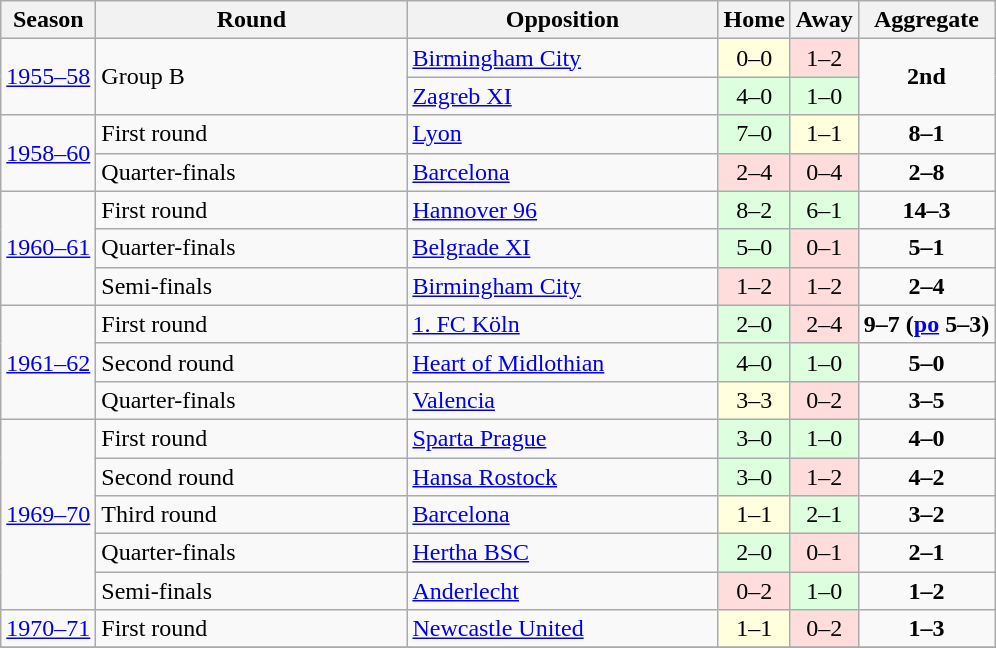<table class="wikitable">
<tr>
<th>Season</th>
<th width=200>Round</th>
<th width=200>Opposition</th>
<th>Home</th>
<th>Away</th>
<th>Aggregate</th>
</tr>
<tr>
<td rowspan="2"><a href='#'>1955–58</a></td>
<td rowspan="2">Group B</td>
<td> <a href='#'>Birmingham City</a></td>
<td style="text-align:center; background:#ffd;">0–0</td>
<td style="text-align:center; background:#fdd;">1–2</td>
<td style="text-align:center;" rowspan=2><strong>2nd</strong></td>
</tr>
<tr>
<td> <a href='#'>Zagreb XI</a></td>
<td style="text-align:center; background:#dfd;">4–0</td>
<td style="text-align:center; background:#dfd;">1–0</td>
</tr>
<tr>
<td rowspan="2"><a href='#'>1958–60</a></td>
<td>First round</td>
<td> <a href='#'>Lyon</a></td>
<td style="text-align:center; background:#dfd;">7–0</td>
<td style="text-align:center; background:#ffd;">1–1</td>
<td style="text-align:center;"><strong>8–1</strong></td>
</tr>
<tr>
<td>Quarter-finals</td>
<td> <a href='#'>Barcelona</a></td>
<td style="text-align:center; background:#fdd;">2–4</td>
<td style="text-align:center; background:#fdd;">0–4</td>
<td style="text-align:center;"><strong>2–8</strong></td>
</tr>
<tr>
<td rowspan="3"><a href='#'>1960–61</a></td>
<td>First round</td>
<td> <a href='#'>Hannover 96</a></td>
<td style="text-align:center; background:#dfd;">8–2</td>
<td style="text-align:center; background:#dfd;">6–1</td>
<td style="text-align:center;"><strong>14–3</strong></td>
</tr>
<tr>
<td>Quarter-finals</td>
<td> <a href='#'>Belgrade XI</a></td>
<td style="text-align:center; background:#dfd;">5–0</td>
<td style="text-align:center; background:#fdd;">0–1</td>
<td style="text-align:center;"><strong>5–1</strong></td>
</tr>
<tr>
<td>Semi-finals</td>
<td> <a href='#'>Birmingham City</a></td>
<td style="text-align:center; background:#fdd;">1–2</td>
<td style="text-align:center; background:#fdd;">1–2</td>
<td style="text-align:center;"><strong>2–4</strong></td>
</tr>
<tr>
<td rowspan="3"><a href='#'>1961–62</a></td>
<td>First round</td>
<td> <a href='#'>1. FC Köln</a></td>
<td style="text-align:center; background:#dfd;">2–0</td>
<td style="text-align:center; background:#fdd;">2–4</td>
<td style="text-align:center;"><strong>9–7 (<a href='#'>po</a> 5–3)</strong></td>
</tr>
<tr>
<td>Second round</td>
<td> <a href='#'>Heart of Midlothian</a></td>
<td style="text-align:center; background:#dfd;">4–0</td>
<td style="text-align:center; background:#dfd;">1–0</td>
<td style="text-align:center;"><strong>5–0</strong></td>
</tr>
<tr>
<td>Quarter-finals</td>
<td> <a href='#'>Valencia</a></td>
<td style="text-align:center; background:#ffd;">3–3</td>
<td style="text-align:center; background:#fdd;">0–2</td>
<td style="text-align:center;"><strong>3–5</strong></td>
</tr>
<tr>
<td rowspan="5"><a href='#'>1969–70</a></td>
<td>First round</td>
<td> <a href='#'>Sparta Prague</a></td>
<td style="text-align:center; background:#dfd;">3–0</td>
<td style="text-align:center; background:#dfd;">1–0</td>
<td style="text-align:center;"><strong>4–0</strong></td>
</tr>
<tr>
<td>Second round</td>
<td> <a href='#'>Hansa Rostock</a></td>
<td style="text-align:center; background:#dfd;">3–0</td>
<td style="text-align:center; background:#fdd;">1–2</td>
<td style="text-align:center;"><strong>4–2</strong></td>
</tr>
<tr>
<td>Third round</td>
<td> <a href='#'>Barcelona</a></td>
<td style="text-align:center; background:#ffd;">1–1</td>
<td style="text-align:center; background:#dfd;">2–1</td>
<td style="text-align:center;"><strong>3–2</strong></td>
</tr>
<tr>
<td>Quarter-finals</td>
<td> <a href='#'>Hertha BSC</a></td>
<td style="text-align:center; background:#dfd;">2–0</td>
<td style="text-align:center; background:#fdd;">0–1</td>
<td style="text-align:center;"><strong>2–1</strong></td>
</tr>
<tr>
<td>Semi-finals</td>
<td> <a href='#'>Anderlecht</a></td>
<td style="text-align:center; background:#fdd;">0–2</td>
<td style="text-align:center; background:#dfd;">1–0</td>
<td style="text-align:center;"><strong>1–2</strong></td>
</tr>
<tr>
<td><a href='#'>1970–71</a></td>
<td>First round</td>
<td> <a href='#'>Newcastle United</a></td>
<td style="text-align:center; background:#ffd;">1–1</td>
<td style="text-align:center; background:#fdd;">0–2</td>
<td style="text-align:center;"><strong>1–3</strong></td>
</tr>
<tr>
</tr>
</table>
